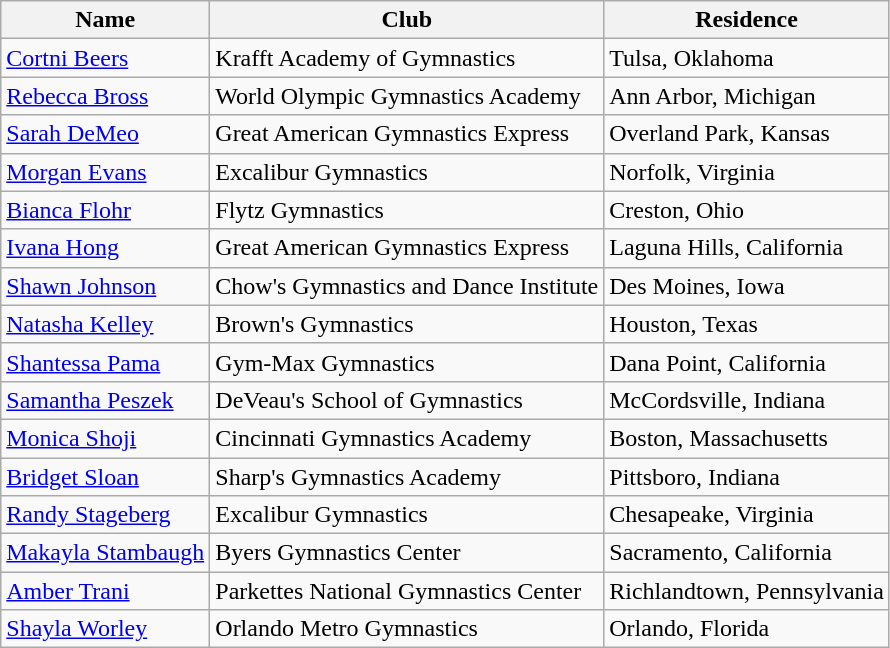<table class="wikitable">
<tr>
<th>Name</th>
<th>Club</th>
<th>Residence</th>
</tr>
<tr>
<td><a href='#'>Cortni Beers</a></td>
<td>Krafft Academy of Gymnastics</td>
<td>Tulsa, Oklahoma</td>
</tr>
<tr>
<td><a href='#'>Rebecca Bross</a></td>
<td>World Olympic Gymnastics Academy</td>
<td>Ann Arbor, Michigan</td>
</tr>
<tr>
<td><a href='#'>Sarah DeMeo</a></td>
<td>Great American Gymnastics Express</td>
<td>Overland Park, Kansas</td>
</tr>
<tr>
<td><a href='#'>Morgan Evans</a></td>
<td>Excalibur Gymnastics</td>
<td>Norfolk, Virginia</td>
</tr>
<tr>
<td><a href='#'>Bianca Flohr</a></td>
<td>Flytz Gymnastics</td>
<td>Creston, Ohio</td>
</tr>
<tr>
<td><a href='#'>Ivana Hong</a></td>
<td>Great American Gymnastics Express</td>
<td>Laguna Hills, California</td>
</tr>
<tr>
<td><a href='#'>Shawn Johnson</a></td>
<td>Chow's Gymnastics and Dance Institute</td>
<td>Des Moines, Iowa</td>
</tr>
<tr>
<td><a href='#'>Natasha Kelley</a></td>
<td>Brown's Gymnastics</td>
<td>Houston, Texas</td>
</tr>
<tr>
<td><a href='#'>Shantessa Pama</a></td>
<td>Gym-Max Gymnastics</td>
<td>Dana Point, California</td>
</tr>
<tr>
<td><a href='#'>Samantha Peszek</a></td>
<td>DeVeau's School of Gymnastics</td>
<td>McCordsville, Indiana</td>
</tr>
<tr>
<td><a href='#'>Monica Shoji</a></td>
<td>Cincinnati Gymnastics Academy</td>
<td>Boston, Massachusetts</td>
</tr>
<tr>
<td><a href='#'>Bridget Sloan</a></td>
<td>Sharp's Gymnastics Academy</td>
<td>Pittsboro, Indiana</td>
</tr>
<tr>
<td><a href='#'>Randy Stageberg</a></td>
<td>Excalibur Gymnastics</td>
<td>Chesapeake, Virginia</td>
</tr>
<tr>
<td><a href='#'>Makayla Stambaugh</a></td>
<td>Byers Gymnastics Center</td>
<td>Sacramento, California</td>
</tr>
<tr>
<td><a href='#'>Amber Trani</a></td>
<td>Parkettes National Gymnastics Center</td>
<td>Richlandtown, Pennsylvania</td>
</tr>
<tr>
<td><a href='#'>Shayla Worley</a></td>
<td>Orlando Metro Gymnastics</td>
<td>Orlando, Florida</td>
</tr>
</table>
